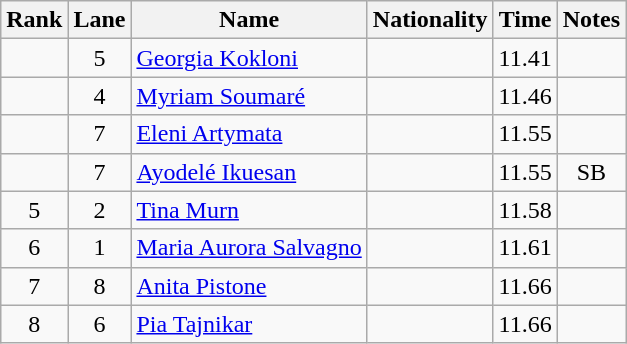<table class="wikitable sortable" style="text-align:center">
<tr>
<th>Rank</th>
<th>Lane</th>
<th>Name</th>
<th>Nationality</th>
<th>Time</th>
<th>Notes</th>
</tr>
<tr>
<td></td>
<td>5</td>
<td align=left><a href='#'>Georgia Kokloni</a></td>
<td align=left></td>
<td>11.41</td>
<td></td>
</tr>
<tr>
<td></td>
<td>4</td>
<td align=left><a href='#'>Myriam Soumaré</a></td>
<td align=left></td>
<td>11.46</td>
<td></td>
</tr>
<tr>
<td></td>
<td>7</td>
<td align=left><a href='#'>Eleni Artymata</a></td>
<td align=left></td>
<td>11.55</td>
<td></td>
</tr>
<tr>
<td></td>
<td>7</td>
<td align=left><a href='#'>Ayodelé Ikuesan</a></td>
<td align=left></td>
<td>11.55</td>
<td>SB</td>
</tr>
<tr>
<td>5</td>
<td>2</td>
<td align=left><a href='#'>Tina Murn</a></td>
<td align=left></td>
<td>11.58</td>
<td></td>
</tr>
<tr>
<td>6</td>
<td>1</td>
<td align=left><a href='#'>Maria Aurora Salvagno</a></td>
<td align=left></td>
<td>11.61</td>
<td></td>
</tr>
<tr>
<td>7</td>
<td>8</td>
<td align=left><a href='#'>Anita Pistone</a></td>
<td align=left></td>
<td>11.66</td>
<td></td>
</tr>
<tr>
<td>8</td>
<td>6</td>
<td align=left><a href='#'>Pia Tajnikar</a></td>
<td align=left></td>
<td>11.66</td>
<td></td>
</tr>
</table>
